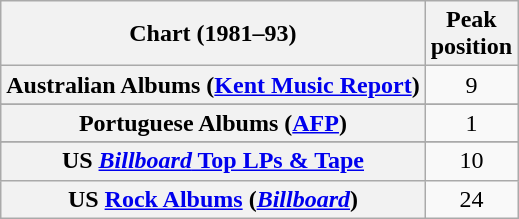<table class="wikitable sortable plainrowheaders" style="text-align:center">
<tr>
<th scope="col">Chart (1981–93)</th>
<th scope="col">Peak<br>position</th>
</tr>
<tr>
<th scope="row">Australian Albums (<a href='#'>Kent Music Report</a>)</th>
<td>9</td>
</tr>
<tr>
</tr>
<tr>
</tr>
<tr>
</tr>
<tr>
<th scope="row">Portuguese Albums (<a href='#'>AFP</a>)</th>
<td>1</td>
</tr>
<tr>
</tr>
<tr>
</tr>
<tr>
<th scope="row">US <a href='#'><em>Billboard</em> Top LPs & Tape</a></th>
<td>10</td>
</tr>
<tr>
<th scope="row">US <a href='#'>Rock Albums</a> (<em><a href='#'>Billboard</a></em>)</th>
<td>24</td>
</tr>
</table>
